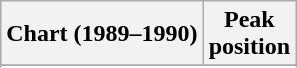<table class="wikitable sortable plainrowheaders" style="text-align:center">
<tr>
<th scope="col">Chart (1989–1990)</th>
<th scope="col">Peak<br>position</th>
</tr>
<tr>
</tr>
<tr>
</tr>
<tr>
</tr>
<tr>
</tr>
<tr>
</tr>
<tr>
</tr>
</table>
